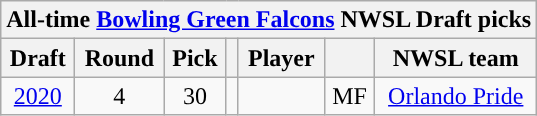<table class="wikitable sortable" style="text-align: center;">
<tr>
<th colspan="7" style="background:#">All-time <a href='#'><span>Bowling Green Falcons</span></a> NWSL Draft picks</th>
</tr>
<tr>
<th scope="col">Draft</th>
<th scope="col">Round</th>
<th scope="col">Pick</th>
<th scope="col"></th>
<th scope="col">Player</th>
<th scope="col"></th>
<th scope="col">NWSL team</th>
</tr>
<tr>
<td><a href='#'>2020</a></td>
<td>4</td>
<td>30</td>
<td></td>
<td></td>
<td>MF</td>
<td><a href='#'>Orlando Pride</a></td>
</tr>
</table>
